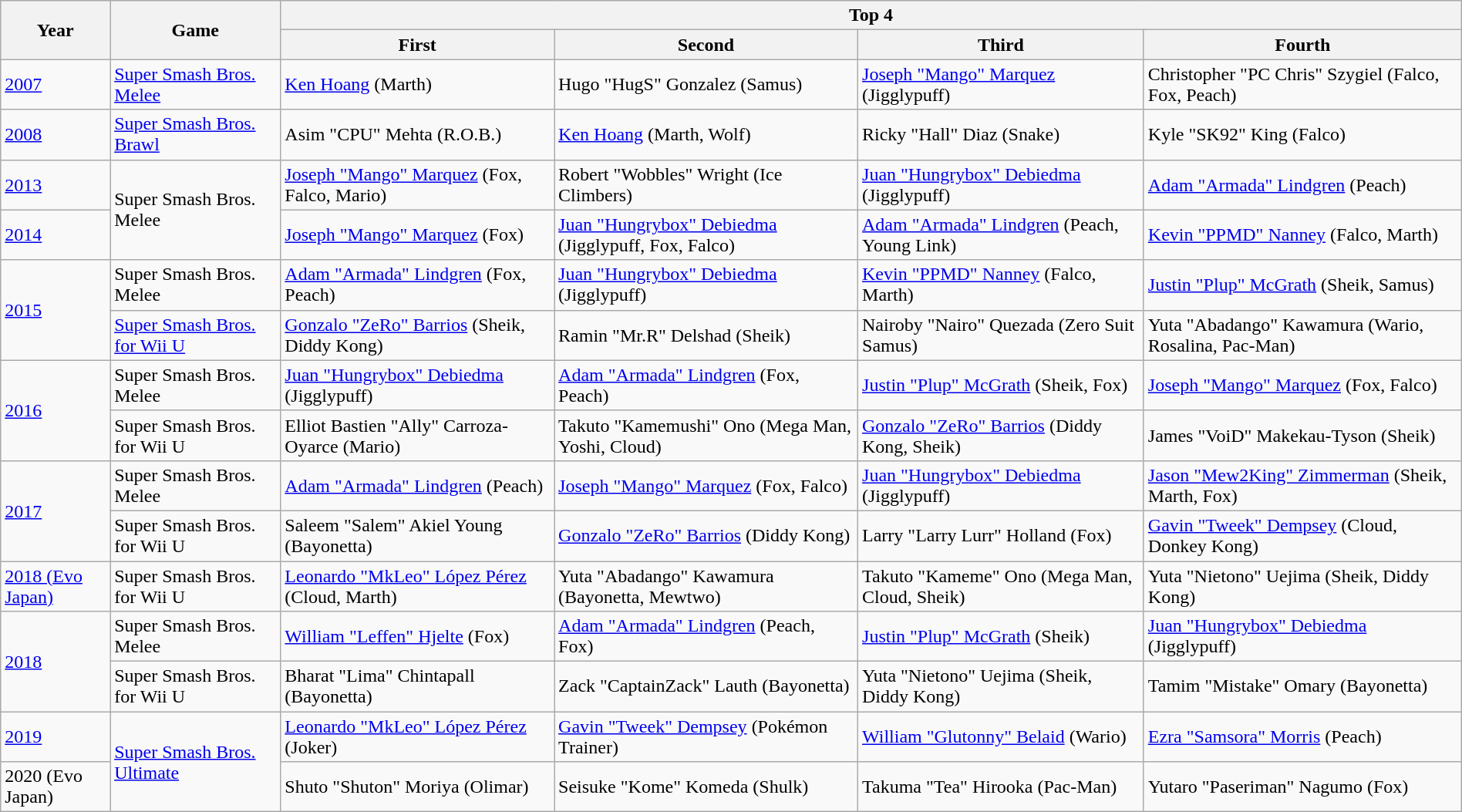<table class="wikitable sortable" width=100%>
<tr>
<th rowspan=2>Year</th>
<th rowspan=2>Game</th>
<th colspan=4>Top 4</th>
</tr>
<tr>
<th>First</th>
<th>Second</th>
<th>Third</th>
<th>Fourth</th>
</tr>
<tr>
<td><a href='#'>2007</a></td>
<td><a href='#'>Super Smash Bros. Melee</a></td>
<td> <a href='#'>Ken Hoang</a> (Marth)</td>
<td> Hugo "HugS" Gonzalez (Samus)</td>
<td> <a href='#'>Joseph "Mango" Marquez</a> (Jigglypuff)</td>
<td> Christopher "PC Chris" Szygiel (Falco, Fox, Peach)</td>
</tr>
<tr>
<td><a href='#'>2008</a></td>
<td><a href='#'>Super Smash Bros. Brawl</a></td>
<td> Asim "CPU" Mehta (R.O.B.)</td>
<td> <a href='#'>Ken Hoang</a> (Marth, Wolf)</td>
<td> Ricky "Hall" Diaz (Snake)</td>
<td> Kyle "SK92" King (Falco)</td>
</tr>
<tr>
<td><a href='#'>2013</a></td>
<td rowspan="2">Super Smash Bros. Melee</td>
<td> <a href='#'>Joseph "Mango" Marquez</a> (Fox, Falco, Mario)</td>
<td> Robert "Wobbles" Wright (Ice Climbers)</td>
<td> <a href='#'>Juan "Hungrybox" Debiedma</a> (Jigglypuff)</td>
<td> <a href='#'>Adam "Armada" Lindgren</a> (Peach)</td>
</tr>
<tr>
<td><a href='#'>2014</a></td>
<td> <a href='#'>Joseph "Mango" Marquez</a> (Fox)</td>
<td> <a href='#'>Juan "Hungrybox" Debiedma</a> (Jigglypuff, Fox, Falco)</td>
<td> <a href='#'>Adam "Armada" Lindgren</a> (Peach, Young Link)</td>
<td> <a href='#'>Kevin "PPMD" Nanney</a> (Falco, Marth)</td>
</tr>
<tr>
<td rowspan=2><a href='#'>2015</a></td>
<td>Super Smash Bros. Melee</td>
<td> <a href='#'>Adam "Armada" Lindgren</a> (Fox, Peach)</td>
<td> <a href='#'>Juan "Hungrybox" Debiedma</a> (Jigglypuff)</td>
<td> <a href='#'>Kevin "PPMD" Nanney</a> (Falco, Marth)</td>
<td> <a href='#'>Justin "Plup" McGrath</a> (Sheik, Samus)</td>
</tr>
<tr>
<td><a href='#'>Super Smash Bros. for Wii U</a></td>
<td> <a href='#'>Gonzalo "ZeRo" Barrios</a> (Sheik, Diddy Kong)</td>
<td> Ramin "Mr.R" Delshad (Sheik)</td>
<td> Nairoby "Nairo" Quezada (Zero Suit Samus)</td>
<td> Yuta "Abadango" Kawamura (Wario, Rosalina, Pac-Man)</td>
</tr>
<tr>
<td rowspan=2><a href='#'>2016</a></td>
<td>Super Smash Bros. Melee</td>
<td> <a href='#'>Juan "Hungrybox" Debiedma</a> (Jigglypuff)</td>
<td> <a href='#'>Adam "Armada" Lindgren</a> (Fox, Peach)</td>
<td> <a href='#'>Justin "Plup" McGrath</a> (Sheik, Fox)</td>
<td> <a href='#'>Joseph "Mango" Marquez</a> (Fox, Falco)</td>
</tr>
<tr>
<td>Super Smash Bros. for Wii U</td>
<td> Elliot Bastien "Ally" Carroza-Oyarce (Mario)</td>
<td> Takuto "Kamemushi" Ono (Mega Man, Yoshi, Cloud)</td>
<td> <a href='#'>Gonzalo "ZeRo" Barrios</a> (Diddy Kong, Sheik)</td>
<td> James "VoiD" Makekau-Tyson (Sheik)</td>
</tr>
<tr>
<td rowspan=2><a href='#'>2017</a></td>
<td>Super Smash Bros. Melee</td>
<td> <a href='#'>Adam "Armada" Lindgren</a> (Peach)</td>
<td> <a href='#'>Joseph "Mango" Marquez</a> (Fox, Falco)</td>
<td> <a href='#'>Juan "Hungrybox" Debiedma</a> (Jigglypuff)</td>
<td> <a href='#'>Jason "Mew2King" Zimmerman</a> (Sheik, Marth, Fox)</td>
</tr>
<tr>
<td>Super Smash Bros. for Wii U</td>
<td> Saleem "Salem" Akiel Young (Bayonetta)</td>
<td> <a href='#'>Gonzalo "ZeRo" Barrios</a> (Diddy Kong)</td>
<td> Larry "Larry Lurr" Holland (Fox)</td>
<td> <a href='#'>Gavin "Tweek" Dempsey</a> (Cloud, Donkey Kong)</td>
</tr>
<tr>
<td><a href='#'>2018 (Evo Japan)</a></td>
<td>Super Smash Bros. for Wii U</td>
<td> <a href='#'>Leonardo "MkLeo" López Pérez</a> (Cloud, Marth)</td>
<td> Yuta "Abadango" Kawamura (Bayonetta, Mewtwo)</td>
<td> Takuto "Kameme" Ono (Mega Man, Cloud, Sheik)</td>
<td> Yuta "Nietono" Uejima (Sheik, Diddy Kong)</td>
</tr>
<tr>
<td rowspan=2><a href='#'>2018</a></td>
<td>Super Smash Bros. Melee</td>
<td> <a href='#'>William "Leffen" Hjelte</a> (Fox)</td>
<td> <a href='#'>Adam "Armada" Lindgren</a> (Peach, Fox)</td>
<td> <a href='#'>Justin "Plup" McGrath</a> (Sheik)</td>
<td> <a href='#'>Juan "Hungrybox" Debiedma</a> (Jigglypuff)</td>
</tr>
<tr>
<td>Super Smash Bros. for Wii U</td>
<td> Bharat "Lima" Chintapall (Bayonetta)</td>
<td> Zack "CaptainZack" Lauth (Bayonetta)</td>
<td> Yuta "Nietono" Uejima (Sheik, Diddy Kong)</td>
<td> Tamim "Mistake" Omary (Bayonetta)</td>
</tr>
<tr>
<td><a href='#'>2019</a></td>
<td rowspan="2"><a href='#'>Super Smash Bros. Ultimate</a></td>
<td> <a href='#'>Leonardo "MkLeo" López Pérez</a> (Joker)</td>
<td> <a href='#'>Gavin "Tweek" Dempsey</a> (Pokémon Trainer)</td>
<td> <a href='#'>William "Glutonny" Belaid</a> (Wario)</td>
<td> <a href='#'>Ezra "Samsora" Morris</a> (Peach)</td>
</tr>
<tr>
<td>2020 (Evo Japan)</td>
<td> Shuto "Shuton" Moriya (Olimar)</td>
<td> Seisuke "Kome" Komeda (Shulk)</td>
<td> Takuma "Tea" Hirooka (Pac-Man)</td>
<td> Yutaro "Paseriman" Nagumo (Fox)</td>
</tr>
</table>
